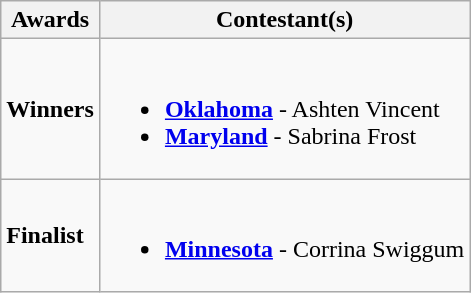<table class="wikitable">
<tr>
<th>Awards</th>
<th>Contestant(s)</th>
</tr>
<tr>
<td><strong>Winners</strong></td>
<td><br><ul><li> <strong><a href='#'>Oklahoma</a></strong> - Ashten Vincent</li><li> <strong><a href='#'>Maryland</a></strong> - Sabrina Frost</li></ul></td>
</tr>
<tr>
<td><strong>Finalist</strong></td>
<td><br><ul><li> <strong><a href='#'>Minnesota</a></strong> - Corrina Swiggum</li></ul></td>
</tr>
</table>
